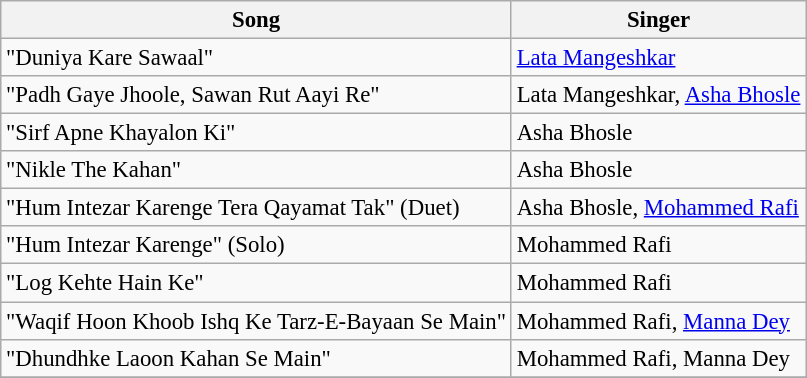<table class="wikitable" style="font-size:95%">
<tr>
<th>Song</th>
<th>Singer</th>
</tr>
<tr>
<td>"Duniya Kare Sawaal"</td>
<td><a href='#'>Lata Mangeshkar</a></td>
</tr>
<tr>
<td>"Padh Gaye Jhoole, Sawan Rut Aayi Re"</td>
<td>Lata Mangeshkar, <a href='#'>Asha Bhosle</a></td>
</tr>
<tr>
<td>"Sirf Apne Khayalon Ki"</td>
<td>Asha Bhosle</td>
</tr>
<tr>
<td>"Nikle The Kahan"</td>
<td>Asha Bhosle</td>
</tr>
<tr>
<td>"Hum Intezar Karenge Tera Qayamat Tak" (Duet)</td>
<td>Asha Bhosle, <a href='#'>Mohammed Rafi</a></td>
</tr>
<tr>
<td>"Hum Intezar Karenge" (Solo)</td>
<td>Mohammed Rafi</td>
</tr>
<tr>
<td>"Log Kehte Hain Ke"</td>
<td>Mohammed Rafi</td>
</tr>
<tr>
<td>"Waqif Hoon Khoob Ishq Ke Tarz-E-Bayaan Se Main"</td>
<td>Mohammed Rafi, <a href='#'>Manna Dey</a></td>
</tr>
<tr>
<td>"Dhundhke Laoon Kahan Se Main"</td>
<td>Mohammed Rafi, Manna Dey</td>
</tr>
<tr>
</tr>
</table>
